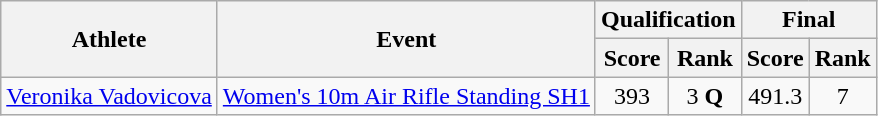<table class=wikitable>
<tr>
<th rowspan="2">Athlete</th>
<th rowspan="2">Event</th>
<th colspan="2">Qualification</th>
<th colspan="2">Final</th>
</tr>
<tr>
<th>Score</th>
<th>Rank</th>
<th>Score</th>
<th>Rank</th>
</tr>
<tr align=center>
<td align=left><a href='#'>Veronika Vadovicova</a></td>
<td align=left><a href='#'>Women's 10m Air Rifle Standing SH1</a></td>
<td>393</td>
<td>3 <strong>Q</strong></td>
<td>491.3</td>
<td>7</td>
</tr>
</table>
